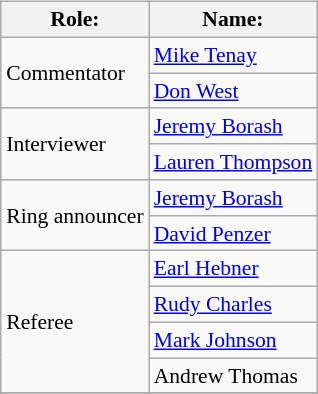<table class=wikitable style="font-size:90%; margin: 0.5em 0 0.5em 1em; float: right; clear: right;">
<tr>
<th>Role:</th>
<th>Name:</th>
</tr>
<tr>
<td rowspan="2">Commentator</td>
<td><a href='#'>Mike Tenay</a></td>
</tr>
<tr>
<td><a href='#'>Don West</a></td>
</tr>
<tr>
<td rowspan="2">Interviewer</td>
<td><a href='#'>Jeremy Borash</a></td>
</tr>
<tr>
<td><a href='#'>Lauren Thompson</a></td>
</tr>
<tr>
<td rowspan="2">Ring announcer</td>
<td><a href='#'>Jeremy Borash</a></td>
</tr>
<tr>
<td><a href='#'>David Penzer</a></td>
</tr>
<tr>
<td rowspan="4">Referee</td>
<td><a href='#'>Earl Hebner</a></td>
</tr>
<tr>
<td><a href='#'>Rudy Charles</a></td>
</tr>
<tr>
<td><a href='#'>Mark Johnson</a></td>
</tr>
<tr>
<td>Andrew Thomas</td>
</tr>
<tr>
</tr>
</table>
